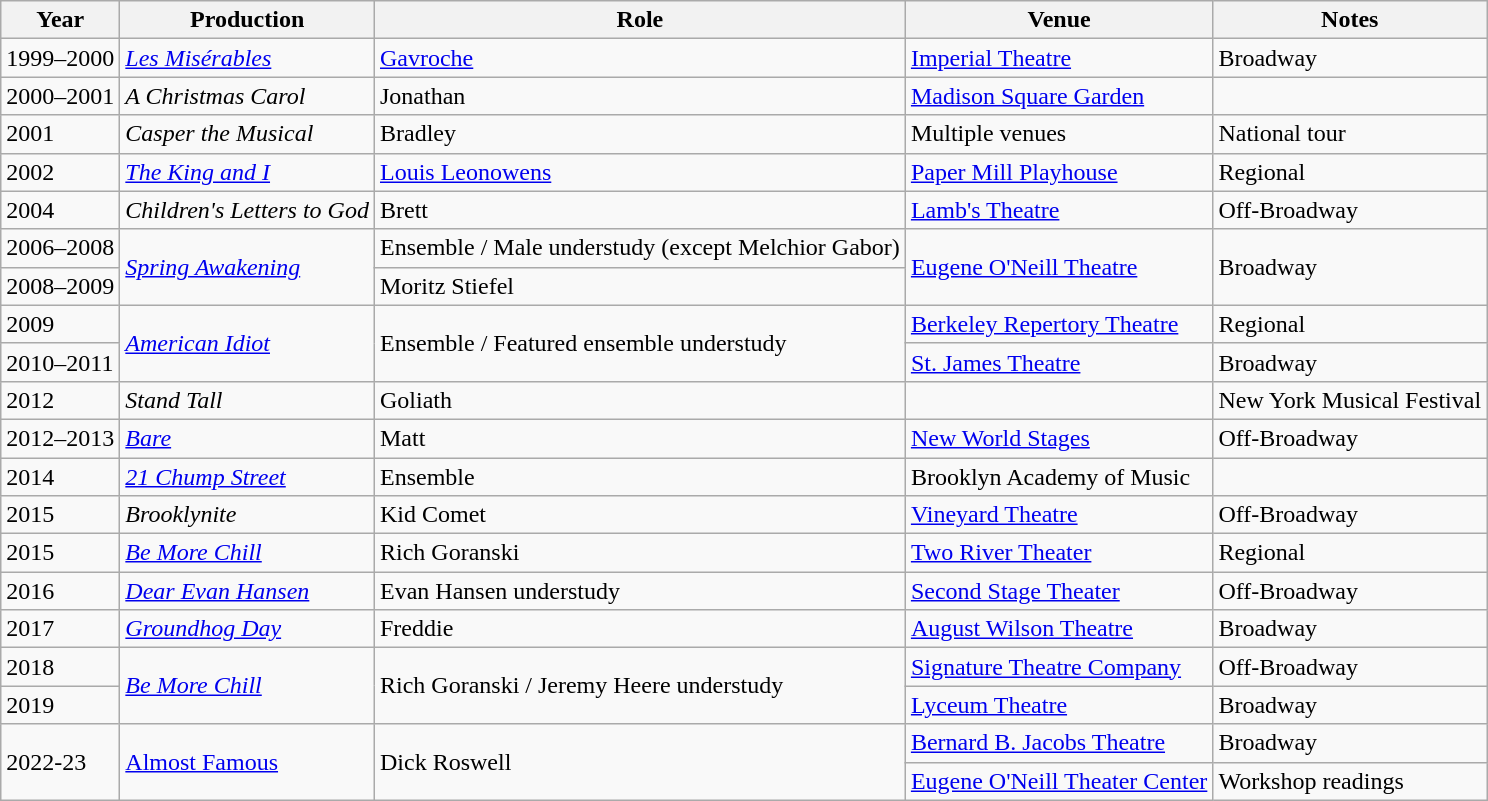<table class="wikitable">
<tr>
<th>Year</th>
<th>Production</th>
<th>Role</th>
<th>Venue</th>
<th>Notes</th>
</tr>
<tr>
<td>1999–2000</td>
<td><em><a href='#'>Les Misérables</a></em></td>
<td><a href='#'>Gavroche</a></td>
<td><a href='#'>Imperial Theatre</a></td>
<td>Broadway</td>
</tr>
<tr>
<td>2000–2001</td>
<td><em>A Christmas Carol</em></td>
<td>Jonathan</td>
<td><a href='#'>Madison Square Garden</a></td>
<td></td>
</tr>
<tr>
<td>2001</td>
<td><em>Casper the Musical</em></td>
<td>Bradley</td>
<td>Multiple venues</td>
<td>National tour</td>
</tr>
<tr>
<td>2002</td>
<td><em><a href='#'>The King and I</a></em></td>
<td><a href='#'>Louis Leonowens</a></td>
<td><a href='#'>Paper Mill Playhouse</a></td>
<td>Regional</td>
</tr>
<tr>
<td>2004</td>
<td><em>Children's Letters to God</em></td>
<td>Brett</td>
<td><a href='#'>Lamb's Theatre</a></td>
<td>Off-Broadway</td>
</tr>
<tr>
<td>2006–2008</td>
<td rowspan="2"><em><a href='#'>Spring Awakening</a></em></td>
<td>Ensemble / Male understudy (except Melchior Gabor)</td>
<td rowspan="2"><a href='#'>Eugene O'Neill Theatre</a></td>
<td rowspan="2">Broadway</td>
</tr>
<tr>
<td>2008–2009</td>
<td>Moritz Stiefel</td>
</tr>
<tr>
<td>2009</td>
<td rowspan="2"><em><a href='#'>American Idiot</a></em></td>
<td rowspan="2">Ensemble / Featured ensemble understudy</td>
<td><a href='#'>Berkeley Repertory Theatre</a></td>
<td>Regional</td>
</tr>
<tr>
<td>2010–2011</td>
<td><a href='#'>St. James Theatre</a></td>
<td>Broadway</td>
</tr>
<tr>
<td>2012</td>
<td><em>Stand Tall</em></td>
<td>Goliath</td>
<td></td>
<td>New York Musical Festival</td>
</tr>
<tr>
<td>2012–2013</td>
<td><em><a href='#'>Bare</a></em></td>
<td>Matt</td>
<td><a href='#'>New World Stages</a></td>
<td>Off-Broadway</td>
</tr>
<tr>
<td>2014</td>
<td><em><a href='#'>21 Chump Street</a></em></td>
<td>Ensemble</td>
<td>Brooklyn Academy of Music</td>
<td></td>
</tr>
<tr>
<td>2015</td>
<td><em>Brooklynite</em></td>
<td>Kid Comet</td>
<td><a href='#'>Vineyard Theatre</a></td>
<td>Off-Broadway</td>
</tr>
<tr>
<td>2015</td>
<td><em><a href='#'>Be More Chill</a></em></td>
<td>Rich Goranski</td>
<td><a href='#'>Two River Theater</a></td>
<td>Regional</td>
</tr>
<tr>
<td>2016</td>
<td><em><a href='#'>Dear Evan Hansen</a></em></td>
<td>Evan Hansen understudy</td>
<td><a href='#'>Second Stage Theater</a></td>
<td>Off-Broadway</td>
</tr>
<tr>
<td>2017</td>
<td><em><a href='#'>Groundhog Day</a></em></td>
<td>Freddie</td>
<td><a href='#'>August Wilson Theatre</a></td>
<td>Broadway</td>
</tr>
<tr>
<td>2018</td>
<td rowspan="2"><em><a href='#'>Be More Chill</a></em></td>
<td rowspan="2">Rich Goranski / Jeremy Heere understudy</td>
<td><a href='#'>Signature Theatre Company</a></td>
<td>Off-Broadway</td>
</tr>
<tr>
<td>2019</td>
<td><a href='#'>Lyceum Theatre</a></td>
<td>Broadway</td>
</tr>
<tr>
<td rowspan="2">2022-23</td>
<td rowspan="2"><a href='#'>Almost Famous</a></td>
<td rowspan="2">Dick Roswell</td>
<td><a href='#'>Bernard B. Jacobs Theatre</a></td>
<td>Broadway</td>
</tr>
<tr>
<td><a href='#'>Eugene O'Neill Theater Center</a></td>
<td>Workshop readings </td>
</tr>
</table>
